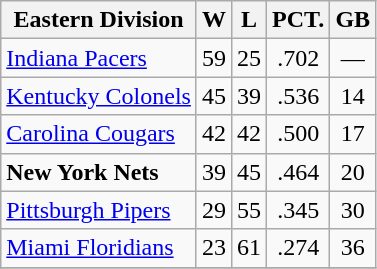<table class="wikitable" style="text-align: center;">
<tr>
<th>Eastern Division</th>
<th>W</th>
<th>L</th>
<th>PCT.</th>
<th>GB</th>
</tr>
<tr>
<td align="left"><a href='#'>Indiana Pacers</a></td>
<td>59</td>
<td>25</td>
<td>.702</td>
<td>—</td>
</tr>
<tr>
<td align="left"><a href='#'>Kentucky Colonels</a></td>
<td>45</td>
<td>39</td>
<td>.536</td>
<td>14</td>
</tr>
<tr>
<td align="left"><a href='#'>Carolina Cougars</a></td>
<td>42</td>
<td>42</td>
<td>.500</td>
<td>17</td>
</tr>
<tr>
<td align="left"><strong>New York Nets</strong></td>
<td>39</td>
<td>45</td>
<td>.464</td>
<td>20</td>
</tr>
<tr>
<td align="left"><a href='#'>Pittsburgh Pipers</a></td>
<td>29</td>
<td>55</td>
<td>.345</td>
<td>30</td>
</tr>
<tr>
<td align="left"><a href='#'>Miami Floridians</a></td>
<td>23</td>
<td>61</td>
<td>.274</td>
<td>36</td>
</tr>
<tr>
</tr>
</table>
